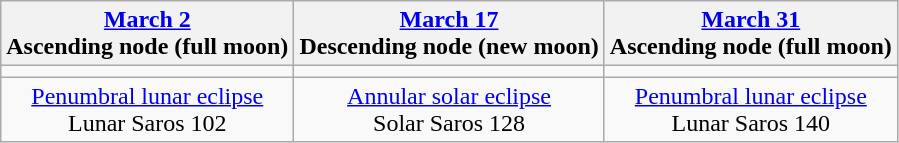<table class="wikitable">
<tr>
<th><a href='#'>March 2</a><br>Ascending node (full moon)</th>
<th><a href='#'>March 17</a><br>Descending node (new moon)</th>
<th><a href='#'>March 31</a><br>Ascending node (full moon)</th>
</tr>
<tr>
<td></td>
<td></td>
<td></td>
</tr>
<tr align=center>
<td><a href='#'>Penumbral lunar eclipse</a><br>Lunar Saros 102</td>
<td><a href='#'>Annular solar eclipse</a><br>Solar Saros 128</td>
<td><a href='#'>Penumbral lunar eclipse</a><br>Lunar Saros 140</td>
</tr>
</table>
